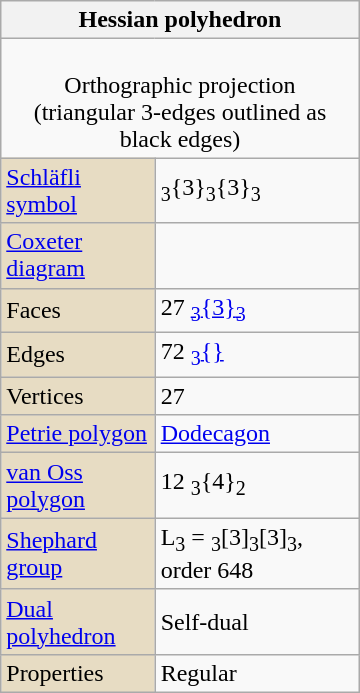<table class="wikitable" bgcolor="#ffffff" cellpadding="5" align="right" style="margin-left:10px" width="240">
<tr>
<th bgcolor=#e7dcc3 colspan=2>Hessian polyhedron</th>
</tr>
<tr align=center>
<td colspan=2><br>Orthographic projection<br>(triangular 3-edges outlined as black edges)</td>
</tr>
<tr>
<td bgcolor=#e7dcc3><a href='#'>Schläfli symbol</a></td>
<td><sub>3</sub>{3}<sub>3</sub>{3}<sub>3</sub></td>
</tr>
<tr>
<td bgcolor=#e7dcc3><a href='#'>Coxeter diagram</a></td>
<td></td>
</tr>
<tr>
<td bgcolor=#e7dcc3>Faces</td>
<td>27 <a href='#'><sub>3</sub>{3}<sub>3</sub></a> </td>
</tr>
<tr>
<td bgcolor=#e7dcc3>Edges</td>
<td>72 <a href='#'><sub>3</sub>{}</a> </td>
</tr>
<tr>
<td bgcolor=#e7dcc3>Vertices</td>
<td>27</td>
</tr>
<tr>
<td bgcolor=#e7dcc3><a href='#'>Petrie polygon</a></td>
<td><a href='#'>Dodecagon</a></td>
</tr>
<tr>
<td bgcolor=#e7dcc3><a href='#'>van Oss polygon</a></td>
<td>12 <sub>3</sub>{4}<sub>2</sub> </td>
</tr>
<tr>
<td bgcolor=#e7dcc3><a href='#'>Shephard group</a></td>
<td>L<sub>3</sub> = <sub>3</sub>[3]<sub>3</sub>[3]<sub>3</sub>, order 648</td>
</tr>
<tr>
<td bgcolor=#e7dcc3><a href='#'>Dual polyhedron</a></td>
<td>Self-dual</td>
</tr>
<tr>
<td bgcolor=#e7dcc3>Properties</td>
<td>Regular</td>
</tr>
</table>
